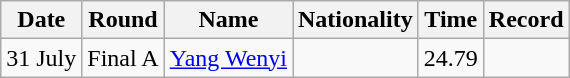<table class="wikitable" style="text-align:center">
<tr>
<th>Date</th>
<th>Round</th>
<th>Name</th>
<th>Nationality</th>
<th>Time</th>
<th>Record</th>
</tr>
<tr>
<td>31 July</td>
<td>Final A</td>
<td align="left"><a href='#'>Yang Wenyi</a></td>
<td align="left"></td>
<td>24.79</td>
<td></td>
</tr>
</table>
